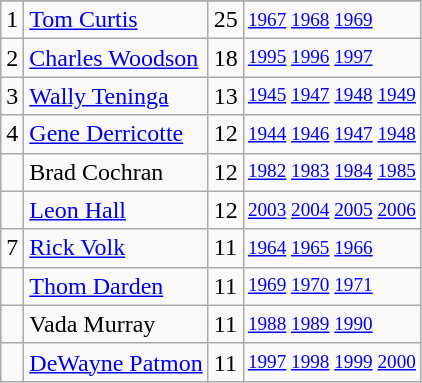<table class="wikitable">
<tr>
</tr>
<tr>
<td>1</td>
<td><a href='#'>Tom Curtis</a></td>
<td>25</td>
<td style="font-size:80%;"><a href='#'>1967</a> <a href='#'>1968</a> <a href='#'>1969</a></td>
</tr>
<tr>
<td>2</td>
<td><a href='#'>Charles Woodson</a></td>
<td>18</td>
<td style="font-size:80%;"><a href='#'>1995</a> <a href='#'>1996</a> <a href='#'>1997</a></td>
</tr>
<tr>
<td>3</td>
<td><a href='#'>Wally Teninga</a></td>
<td>13</td>
<td style="font-size:80%;"><a href='#'>1945</a> <a href='#'>1947</a> <a href='#'>1948</a> <a href='#'>1949</a></td>
</tr>
<tr>
<td>4</td>
<td><a href='#'>Gene Derricotte</a></td>
<td>12</td>
<td style="font-size:80%;"><a href='#'>1944</a> <a href='#'>1946</a> <a href='#'>1947</a> <a href='#'>1948</a></td>
</tr>
<tr>
<td></td>
<td>Brad Cochran</td>
<td>12</td>
<td style="font-size:80%;"><a href='#'>1982</a> <a href='#'>1983</a> <a href='#'>1984</a> <a href='#'>1985</a></td>
</tr>
<tr>
<td></td>
<td><a href='#'>Leon Hall</a></td>
<td>12</td>
<td style="font-size:80%;"><a href='#'>2003</a> <a href='#'>2004</a> <a href='#'>2005</a> <a href='#'>2006</a></td>
</tr>
<tr>
<td>7</td>
<td><a href='#'>Rick Volk</a></td>
<td>11</td>
<td style="font-size:80%;"><a href='#'>1964</a> <a href='#'>1965</a> <a href='#'>1966</a></td>
</tr>
<tr>
<td></td>
<td><a href='#'>Thom Darden</a></td>
<td>11</td>
<td style="font-size:80%;"><a href='#'>1969</a> <a href='#'>1970</a> <a href='#'>1971</a></td>
</tr>
<tr>
<td></td>
<td>Vada Murray</td>
<td>11</td>
<td style="font-size:80%;"><a href='#'>1988</a> <a href='#'>1989</a> <a href='#'>1990</a></td>
</tr>
<tr>
<td></td>
<td><a href='#'>DeWayne Patmon</a></td>
<td>11</td>
<td style="font-size:80%;"><a href='#'>1997</a> <a href='#'>1998</a> <a href='#'>1999</a> <a href='#'>2000</a></td>
</tr>
</table>
